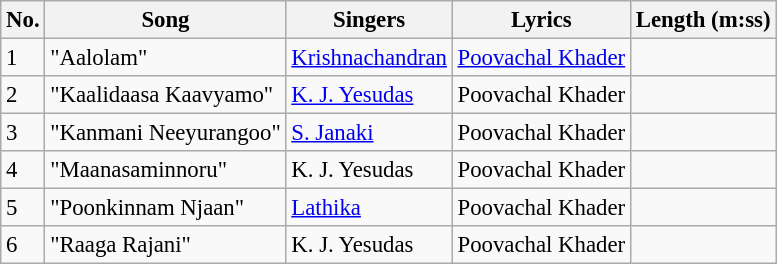<table class="wikitable" style="font-size:95%;">
<tr>
<th>No.</th>
<th>Song</th>
<th>Singers</th>
<th>Lyrics</th>
<th>Length (m:ss)</th>
</tr>
<tr>
<td>1</td>
<td>"Aalolam"</td>
<td><a href='#'>Krishnachandran</a></td>
<td><a href='#'>Poovachal Khader</a></td>
<td></td>
</tr>
<tr>
<td>2</td>
<td>"Kaalidaasa Kaavyamo"</td>
<td><a href='#'>K. J. Yesudas</a></td>
<td>Poovachal Khader</td>
<td></td>
</tr>
<tr>
<td>3</td>
<td>"Kanmani Neeyurangoo"</td>
<td><a href='#'>S. Janaki</a></td>
<td>Poovachal Khader</td>
<td></td>
</tr>
<tr>
<td>4</td>
<td>"Maanasaminnoru"</td>
<td>K. J. Yesudas</td>
<td>Poovachal Khader</td>
<td></td>
</tr>
<tr>
<td>5</td>
<td>"Poonkinnam Njaan"</td>
<td><a href='#'>Lathika</a></td>
<td>Poovachal Khader</td>
<td></td>
</tr>
<tr>
<td>6</td>
<td>"Raaga Rajani"</td>
<td>K. J. Yesudas</td>
<td>Poovachal Khader</td>
<td></td>
</tr>
</table>
